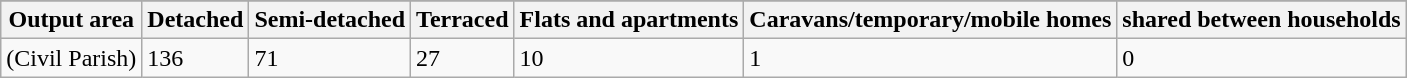<table class="wikitable">
<tr>
</tr>
<tr>
<th>Output area</th>
<th>Detached</th>
<th>Semi-detached</th>
<th>Terraced</th>
<th>Flats and apartments</th>
<th>Caravans/temporary/mobile homes</th>
<th>shared between households</th>
</tr>
<tr>
<td>(Civil Parish)</td>
<td>136</td>
<td>71</td>
<td>27</td>
<td>10</td>
<td>1</td>
<td>0</td>
</tr>
</table>
